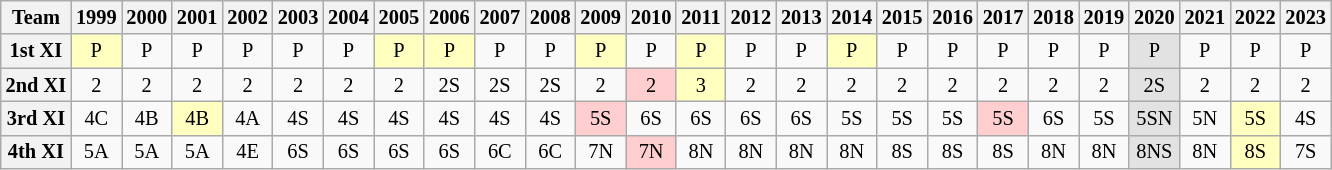<table class="wikitable" style="font-size:85%; text-align:center;">
<tr>
<th scope="col">Team</th>
<th scope="col">1999</th>
<th scope="col">2000</th>
<th scope="col">2001</th>
<th scope="col">2002</th>
<th scope="col">2003</th>
<th scope="col">2004</th>
<th scope="col">2005</th>
<th scope="col">2006</th>
<th scope="col">2007</th>
<th scope="col">2008</th>
<th scope="col">2009</th>
<th scope="col">2010</th>
<th scope="col">2011</th>
<th scope="col">2012</th>
<th scope="col">2013</th>
<th scope="col">2014</th>
<th scope="col">2015</th>
<th scope="col">2016</th>
<th scope="col">2017</th>
<th scope="col">2018</th>
<th scope="col">2019</th>
<th scope="col">2020</th>
<th scope="col">2021</th>
<th scope="col">2022</th>
<th scope="col">2023</th>
</tr>
<tr>
<th scope="row">1st XI</th>
<td bgcolor="#ffffbf">P</td>
<td>P</td>
<td>P</td>
<td>P</td>
<td>P</td>
<td>P</td>
<td bgcolor="#ffffbf">P</td>
<td bgcolor="#ffffbf">P</td>
<td>P</td>
<td>P</td>
<td bgcolor="#ffffbf">P</td>
<td>P</td>
<td bgcolor="#ffffbf">P</td>
<td>P</td>
<td>P</td>
<td bgcolor="#ffffbf">P</td>
<td>P</td>
<td>P</td>
<td>P</td>
<td>P</td>
<td>P</td>
<td bgcolor="#e2e2e2">P</td>
<td>P</td>
<td>P</td>
<td>P</td>
</tr>
<tr>
<th scope="row">2nd XI</th>
<td>2</td>
<td>2</td>
<td>2</td>
<td>2</td>
<td>2</td>
<td>2</td>
<td>2</td>
<td>2S</td>
<td>2S</td>
<td>2S</td>
<td>2</td>
<td bgcolor="#ffcfcf">2</td>
<td bgcolor="#ffffbf">3</td>
<td>2</td>
<td>2</td>
<td>2</td>
<td>2</td>
<td>2</td>
<td>2</td>
<td>2</td>
<td>2</td>
<td bgcolor="#e2e2e2">2S</td>
<td>2</td>
<td>2</td>
<td>2</td>
</tr>
<tr>
<th scope="row">3rd XI</th>
<td>4C</td>
<td>4B</td>
<td bgcolor="#ffffbf">4B</td>
<td>4A</td>
<td>4S</td>
<td>4S</td>
<td>4S</td>
<td>4S</td>
<td>4S</td>
<td>4S</td>
<td bgcolor="#ffcfcf">5S</td>
<td>6S</td>
<td>6S</td>
<td>6S</td>
<td>6S</td>
<td>5S</td>
<td>5S</td>
<td>5S</td>
<td bgcolor="#ffcfcf">5S</td>
<td>6S</td>
<td>5S</td>
<td bgcolor="#e2e2e2">5SN</td>
<td>5N</td>
<td bgcolor="#ffffbf">5S</td>
<td>4S</td>
</tr>
<tr>
<th scope="row">4th XI</th>
<td>5A</td>
<td>5A</td>
<td>5A</td>
<td>4E</td>
<td>6S</td>
<td>6S</td>
<td>6S</td>
<td>6S</td>
<td>6C</td>
<td>6C</td>
<td>7N</td>
<td bgcolor="#ffcfcf">7N</td>
<td>8N</td>
<td>8N</td>
<td>8N</td>
<td>8N</td>
<td>8S</td>
<td>8S</td>
<td>8S</td>
<td>8N</td>
<td>8N</td>
<td bgcolor="#e2e2e2">8NS</td>
<td>8N</td>
<td bgcolor="#ffffbf">8S</td>
<td>7S</td>
</tr>
</table>
